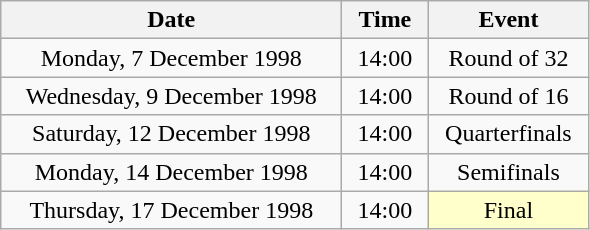<table class = "wikitable" style="text-align:center;">
<tr>
<th width=220>Date</th>
<th width=50>Time</th>
<th width=100>Event</th>
</tr>
<tr>
<td>Monday, 7 December 1998</td>
<td>14:00</td>
<td>Round of 32</td>
</tr>
<tr>
<td>Wednesday, 9 December 1998</td>
<td>14:00</td>
<td>Round of 16</td>
</tr>
<tr>
<td>Saturday, 12 December 1998</td>
<td>14:00</td>
<td>Quarterfinals</td>
</tr>
<tr>
<td>Monday, 14 December 1998</td>
<td>14:00</td>
<td>Semifinals</td>
</tr>
<tr>
<td>Thursday, 17 December 1998</td>
<td>14:00</td>
<td bgcolor=ffffcc>Final</td>
</tr>
</table>
